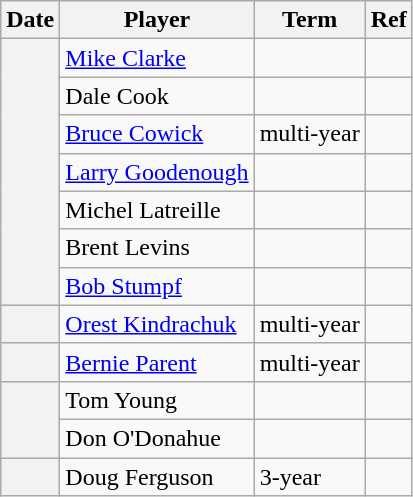<table class="wikitable plainrowheaders">
<tr>
<th>Date</th>
<th>Player</th>
<th>Term</th>
<th>Ref</th>
</tr>
<tr>
<th scope="row" rowspan="7"></th>
<td><a href='#'>Mike Clarke</a></td>
<td></td>
<td></td>
</tr>
<tr>
<td>Dale Cook</td>
<td></td>
<td></td>
</tr>
<tr>
<td><a href='#'>Bruce Cowick</a></td>
<td>multi-year</td>
<td></td>
</tr>
<tr>
<td><a href='#'>Larry Goodenough</a></td>
<td></td>
<td></td>
</tr>
<tr>
<td>Michel Latreille</td>
<td></td>
<td></td>
</tr>
<tr>
<td>Brent Levins</td>
<td></td>
<td></td>
</tr>
<tr>
<td><a href='#'>Bob Stumpf</a></td>
<td></td>
<td></td>
</tr>
<tr>
<th scope="row"></th>
<td><a href='#'>Orest Kindrachuk</a></td>
<td>multi-year</td>
<td></td>
</tr>
<tr>
<th scope="row"></th>
<td><a href='#'>Bernie Parent</a></td>
<td>multi-year</td>
<td></td>
</tr>
<tr>
<th scope="row" rowspan="2"></th>
<td>Tom Young</td>
<td></td>
<td></td>
</tr>
<tr>
<td>Don O'Donahue</td>
<td></td>
<td></td>
</tr>
<tr>
<th scope="row"></th>
<td>Doug Ferguson</td>
<td>3-year</td>
<td></td>
</tr>
</table>
